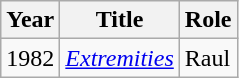<table class="wikitable sortable">
<tr>
<th>Year</th>
<th>Title</th>
<th>Role</th>
</tr>
<tr>
<td>1982</td>
<td><em><a href='#'>Extremities</a></em></td>
<td>Raul</td>
</tr>
</table>
